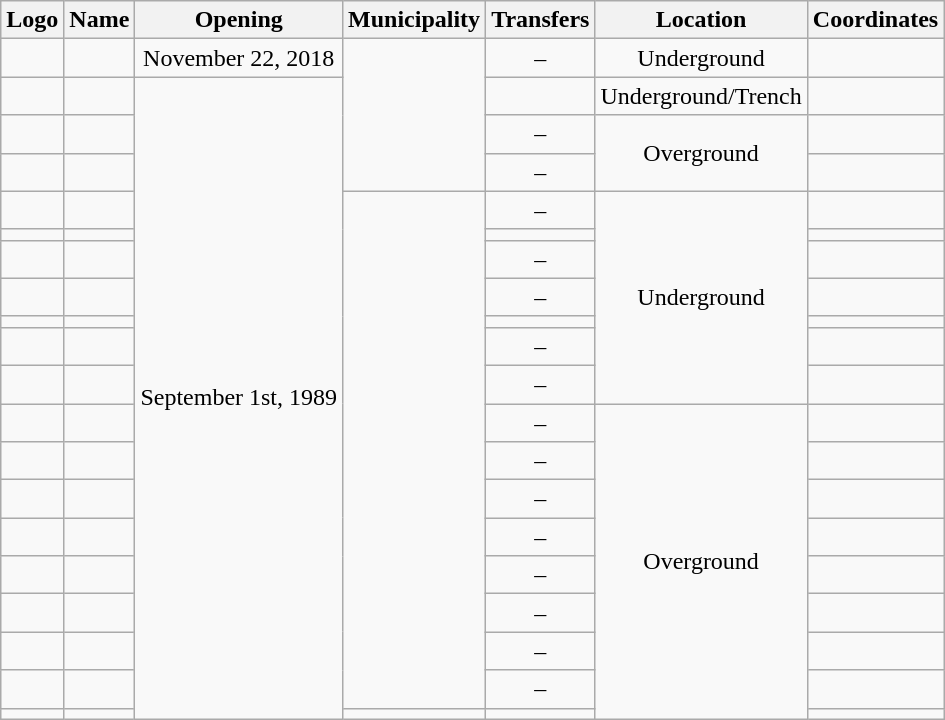<table class="wikitable" style="text-align:center;">
<tr>
<th>Logo</th>
<th>Name</th>
<th>Opening</th>
<th>Municipality</th>
<th>Transfers</th>
<th>Location</th>
<th>Coordinates</th>
</tr>
<tr>
<td></td>
<td></td>
<td>November 22, 2018</td>
<td rowspan="4"></td>
<td>–</td>
<td>Underground</td>
<td></td>
</tr>
<tr>
<td></td>
<td></td>
<td rowspan="19">September 1st, 1989</td>
<td></td>
<td>Underground/Trench</td>
<td></td>
</tr>
<tr>
<td></td>
<td></td>
<td>–</td>
<td rowspan="2">Overground</td>
<td></td>
</tr>
<tr>
<td></td>
<td></td>
<td>–</td>
<td></td>
</tr>
<tr>
<td></td>
<td></td>
<td rowspan="15"></td>
<td>–</td>
<td rowspan="7">Underground</td>
<td></td>
</tr>
<tr>
<td></td>
<td></td>
<td></td>
<td></td>
</tr>
<tr>
<td></td>
<td></td>
<td>–</td>
<td></td>
</tr>
<tr>
<td></td>
<td></td>
<td>–</td>
<td></td>
</tr>
<tr>
<td></td>
<td></td>
<td></td>
<td></td>
</tr>
<tr>
<td></td>
<td></td>
<td>–</td>
<td></td>
</tr>
<tr>
<td></td>
<td></td>
<td>–</td>
<td></td>
</tr>
<tr>
<td></td>
<td></td>
<td>–</td>
<td rowspan="9">Overground</td>
<td></td>
</tr>
<tr>
<td></td>
<td></td>
<td>–</td>
<td></td>
</tr>
<tr>
<td></td>
<td></td>
<td>–</td>
<td></td>
</tr>
<tr>
<td></td>
<td></td>
<td>–</td>
<td></td>
</tr>
<tr>
<td></td>
<td></td>
<td>–</td>
<td></td>
</tr>
<tr>
<td></td>
<td></td>
<td>–</td>
<td></td>
</tr>
<tr>
<td></td>
<td></td>
<td>–</td>
<td></td>
</tr>
<tr>
<td></td>
<td></td>
<td>–</td>
<td></td>
</tr>
<tr>
<td></td>
<td></td>
<td></td>
<td></td>
<td></td>
</tr>
</table>
